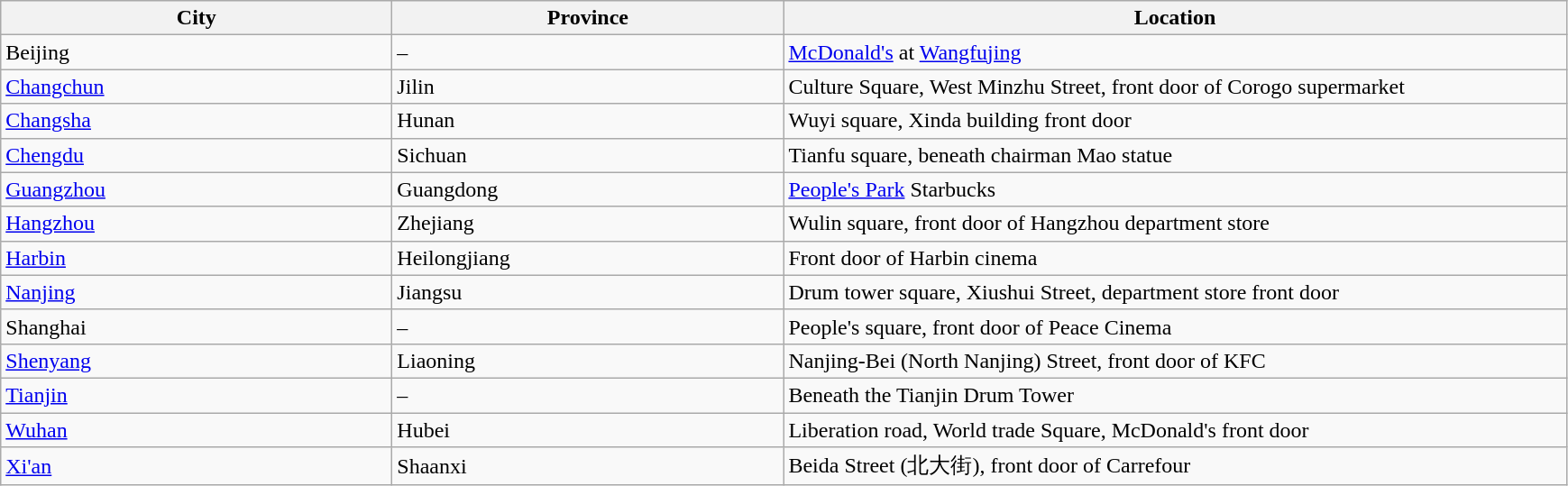<table class="wikitable sortable">
<tr>
<th style="width:20%;">City</th>
<th style="width:20%;">Province</th>
<th style="width:40%;">Location</th>
</tr>
<tr>
<td>Beijing</td>
<td>–</td>
<td><a href='#'>McDonald's</a> at <a href='#'>Wangfujing</a></td>
</tr>
<tr>
<td><a href='#'>Changchun</a></td>
<td>Jilin</td>
<td>Culture Square, West Minzhu Street, front door of Corogo supermarket</td>
</tr>
<tr>
<td><a href='#'>Changsha</a></td>
<td>Hunan</td>
<td>Wuyi square, Xinda building front door</td>
</tr>
<tr>
<td><a href='#'>Chengdu</a></td>
<td>Sichuan</td>
<td>Tianfu square, beneath chairman Mao statue</td>
</tr>
<tr>
<td><a href='#'>Guangzhou</a></td>
<td>Guangdong</td>
<td><a href='#'>People's Park</a> Starbucks</td>
</tr>
<tr>
<td><a href='#'>Hangzhou</a></td>
<td>Zhejiang</td>
<td>Wulin square, front door of Hangzhou department store</td>
</tr>
<tr>
<td><a href='#'>Harbin</a></td>
<td>Heilongjiang</td>
<td>Front door of Harbin cinema</td>
</tr>
<tr>
<td><a href='#'>Nanjing</a></td>
<td>Jiangsu</td>
<td>Drum tower square, Xiushui Street, department store front door</td>
</tr>
<tr>
<td>Shanghai</td>
<td>–</td>
<td>People's square, front door of Peace Cinema</td>
</tr>
<tr>
<td><a href='#'>Shenyang</a></td>
<td>Liaoning</td>
<td>Nanjing-Bei (North Nanjing) Street, front door of KFC</td>
</tr>
<tr>
<td><a href='#'>Tianjin</a></td>
<td>–</td>
<td>Beneath the Tianjin Drum Tower</td>
</tr>
<tr>
<td><a href='#'>Wuhan</a></td>
<td>Hubei</td>
<td>Liberation road, World trade Square, McDonald's front door</td>
</tr>
<tr>
<td><a href='#'>Xi'an</a></td>
<td>Shaanxi</td>
<td>Beida Street (北大街), front door of Carrefour</td>
</tr>
</table>
